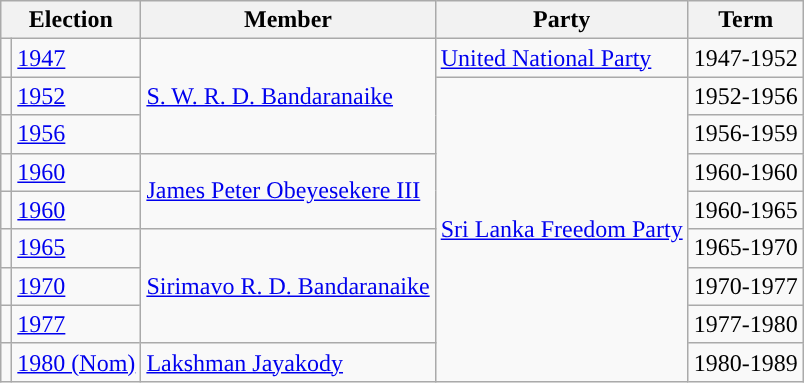<table class="wikitable">
<tr>
<th colspan="2">Election</th>
<th>Member</th>
<th>Party</th>
<th>Term</th>
</tr>
<tr>
<td style="background-color: "></td>
<td><a href='#'>1947</a></td>
<td rowspan=3><a href='#'>S. W. R. D. Bandaranaike</a></td>
<td><a href='#'>United National Party</a></td>
<td>1947-1952</td>
</tr>
<tr>
<td style="background-color: "></td>
<td><a href='#'>1952</a></td>
<td rowspan=8><a href='#'>Sri Lanka Freedom Party</a></td>
<td>1952-1956</td>
</tr>
<tr>
<td style="background-color: "></td>
<td><a href='#'>1956</a></td>
<td>1956-1959</td>
</tr>
<tr>
<td style="background-color: "></td>
<td><a href='#'>1960</a></td>
<td rowspan=2><a href='#'>James Peter Obeyesekere III</a></td>
<td>1960-1960</td>
</tr>
<tr>
<td style="background-color: "></td>
<td><a href='#'>1960</a></td>
<td>1960-1965</td>
</tr>
<tr>
<td style="background-color: "></td>
<td><a href='#'>1965</a></td>
<td rowspan=3><a href='#'>Sirimavo R. D. Bandaranaike</a></td>
<td>1965-1970</td>
</tr>
<tr>
<td style="background-color: "></td>
<td><a href='#'>1970</a></td>
<td>1970-1977</td>
</tr>
<tr>
<td style="background-color: "></td>
<td><a href='#'>1977</a></td>
<td>1977-1980</td>
</tr>
<tr>
<td style="background-color: "></td>
<td><a href='#'>1980 (Nom)</a></td>
<td><a href='#'>Lakshman Jayakody</a></td>
<td>1980-1989</td>
</tr>
</table>
